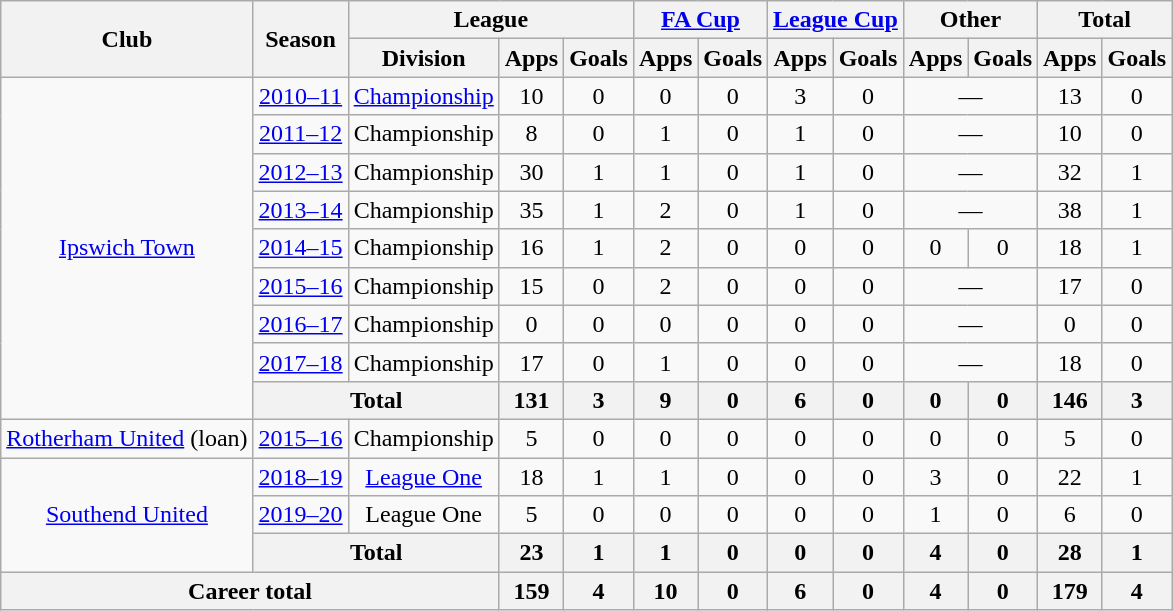<table class="wikitable" style="text-align: center;">
<tr>
<th rowspan="2">Club</th>
<th rowspan="2">Season</th>
<th colspan="3">League</th>
<th colspan="2"><a href='#'>FA Cup</a></th>
<th colspan="2"><a href='#'>League Cup</a></th>
<th colspan="2">Other</th>
<th colspan="2">Total</th>
</tr>
<tr>
<th>Division</th>
<th>Apps</th>
<th>Goals</th>
<th>Apps</th>
<th>Goals</th>
<th>Apps</th>
<th>Goals</th>
<th>Apps</th>
<th>Goals</th>
<th>Apps</th>
<th>Goals</th>
</tr>
<tr>
<td rowspan="9" valign="center"><a href='#'>Ipswich Town</a></td>
<td><a href='#'>2010–11</a></td>
<td><a href='#'>Championship</a></td>
<td>10</td>
<td>0</td>
<td>0</td>
<td>0</td>
<td>3</td>
<td>0</td>
<td colspan="2">—</td>
<td>13</td>
<td>0</td>
</tr>
<tr>
<td><a href='#'>2011–12</a></td>
<td>Championship</td>
<td>8</td>
<td>0</td>
<td>1</td>
<td>0</td>
<td>1</td>
<td>0</td>
<td colspan="2">—</td>
<td>10</td>
<td>0</td>
</tr>
<tr>
<td><a href='#'>2012–13</a></td>
<td>Championship</td>
<td>30</td>
<td>1</td>
<td>1</td>
<td>0</td>
<td>1</td>
<td>0</td>
<td colspan="2">—</td>
<td>32</td>
<td>1</td>
</tr>
<tr>
<td><a href='#'>2013–14</a></td>
<td>Championship</td>
<td>35</td>
<td>1</td>
<td>2</td>
<td>0</td>
<td>1</td>
<td>0</td>
<td colspan="2">—</td>
<td>38</td>
<td>1</td>
</tr>
<tr>
<td><a href='#'>2014–15</a></td>
<td>Championship</td>
<td>16</td>
<td>1</td>
<td>2</td>
<td>0</td>
<td>0</td>
<td>0</td>
<td>0</td>
<td>0</td>
<td>18</td>
<td>1</td>
</tr>
<tr>
<td><a href='#'>2015–16</a></td>
<td>Championship</td>
<td>15</td>
<td>0</td>
<td>2</td>
<td>0</td>
<td>0</td>
<td>0</td>
<td colspan="2">—</td>
<td>17</td>
<td>0</td>
</tr>
<tr>
<td><a href='#'>2016–17</a></td>
<td>Championship</td>
<td>0</td>
<td>0</td>
<td>0</td>
<td>0</td>
<td>0</td>
<td>0</td>
<td colspan="2">—</td>
<td>0</td>
<td>0</td>
</tr>
<tr>
<td><a href='#'>2017–18</a></td>
<td>Championship</td>
<td>17</td>
<td>0</td>
<td>1</td>
<td>0</td>
<td>0</td>
<td>0</td>
<td colspan="2">—</td>
<td>18</td>
<td>0</td>
</tr>
<tr>
<th colspan="2">Total</th>
<th>131</th>
<th>3</th>
<th>9</th>
<th>0</th>
<th>6</th>
<th>0</th>
<th>0</th>
<th>0</th>
<th>146</th>
<th>3</th>
</tr>
<tr>
<td><a href='#'>Rotherham United</a> (loan)</td>
<td><a href='#'>2015–16</a></td>
<td>Championship</td>
<td>5</td>
<td>0</td>
<td>0</td>
<td>0</td>
<td>0</td>
<td>0</td>
<td>0</td>
<td>0</td>
<td>5</td>
<td>0</td>
</tr>
<tr>
<td rowspan="3" valign="center"><a href='#'>Southend United</a></td>
<td><a href='#'>2018–19</a></td>
<td><a href='#'>League One</a></td>
<td>18</td>
<td>1</td>
<td>1</td>
<td>0</td>
<td>0</td>
<td>0</td>
<td>3</td>
<td>0</td>
<td>22</td>
<td>1</td>
</tr>
<tr>
<td><a href='#'>2019–20</a></td>
<td>League One</td>
<td>5</td>
<td>0</td>
<td>0</td>
<td>0</td>
<td>0</td>
<td>0</td>
<td>1</td>
<td>0</td>
<td>6</td>
<td>0</td>
</tr>
<tr>
<th colspan="2">Total</th>
<th>23</th>
<th>1</th>
<th>1</th>
<th>0</th>
<th>0</th>
<th>0</th>
<th>4</th>
<th>0</th>
<th>28</th>
<th>1</th>
</tr>
<tr>
<th colspan="3">Career total</th>
<th>159</th>
<th>4</th>
<th>10</th>
<th>0</th>
<th>6</th>
<th>0</th>
<th>4</th>
<th>0</th>
<th>179</th>
<th>4</th>
</tr>
</table>
